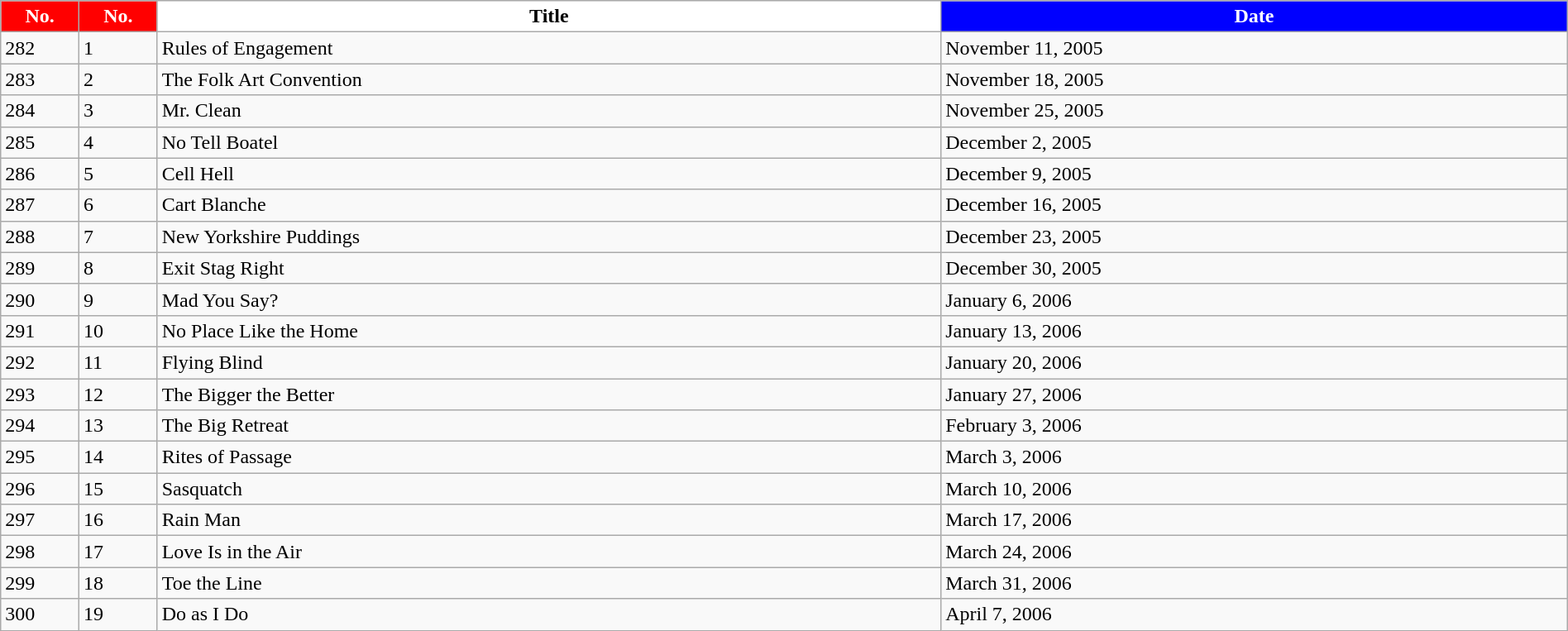<table class="wikitable plainrowheaders" style="width:100%; margin:auto;">
<tr>
<th style="background:red; color:#FFFFFF; width:5%">No.</th>
<th style="background:red; color:#FFFFFF; width:5%">No.</th>
<th style="background:white; color:#black">Title</th>
<th style="background:blue; color:#FFFFFF">Date</th>
</tr>
<tr>
<td>282</td>
<td>1</td>
<td>Rules of Engagement</td>
<td>November 11, 2005</td>
</tr>
<tr>
<td>283</td>
<td>2</td>
<td>The Folk Art Convention</td>
<td>November 18, 2005</td>
</tr>
<tr>
<td>284</td>
<td>3</td>
<td>Mr. Clean</td>
<td>November 25, 2005</td>
</tr>
<tr>
<td>285</td>
<td>4</td>
<td>No Tell Boatel</td>
<td>December 2, 2005</td>
</tr>
<tr>
<td>286</td>
<td>5</td>
<td>Cell Hell</td>
<td>December 9, 2005</td>
</tr>
<tr>
<td>287</td>
<td>6</td>
<td>Cart Blanche</td>
<td>December 16, 2005</td>
</tr>
<tr>
<td>288</td>
<td>7</td>
<td>New Yorkshire Puddings</td>
<td>December 23, 2005</td>
</tr>
<tr>
<td>289</td>
<td>8</td>
<td>Exit Stag Right</td>
<td>December 30, 2005</td>
</tr>
<tr>
<td>290</td>
<td>9</td>
<td>Mad You Say?</td>
<td>January 6, 2006</td>
</tr>
<tr>
<td>291</td>
<td>10</td>
<td>No Place Like the Home</td>
<td>January 13, 2006</td>
</tr>
<tr>
<td>292</td>
<td>11</td>
<td>Flying Blind</td>
<td>January 20, 2006</td>
</tr>
<tr>
<td>293</td>
<td>12</td>
<td>The Bigger the Better</td>
<td>January 27, 2006</td>
</tr>
<tr>
<td>294</td>
<td>13</td>
<td>The Big Retreat</td>
<td>February 3, 2006</td>
</tr>
<tr>
<td>295</td>
<td>14</td>
<td>Rites of Passage</td>
<td>March 3, 2006</td>
</tr>
<tr>
<td>296</td>
<td>15</td>
<td>Sasquatch</td>
<td>March 10, 2006</td>
</tr>
<tr>
<td>297</td>
<td>16</td>
<td>Rain Man</td>
<td>March 17, 2006</td>
</tr>
<tr>
<td>298</td>
<td>17</td>
<td>Love Is in the Air</td>
<td>March 24, 2006</td>
</tr>
<tr>
<td>299</td>
<td>18</td>
<td>Toe the Line</td>
<td>March 31, 2006</td>
</tr>
<tr>
<td>300</td>
<td>19</td>
<td>Do as I Do</td>
<td>April 7, 2006</td>
</tr>
</table>
